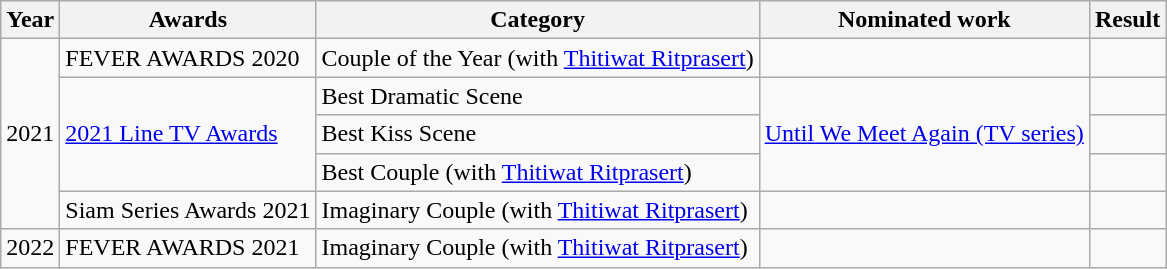<table class="wikitable">
<tr>
<th>Year</th>
<th>Awards</th>
<th>Category</th>
<th>Nominated work</th>
<th>Result</th>
</tr>
<tr>
<td rowspan="5">2021</td>
<td>FEVER AWARDS 2020</td>
<td>Couple of the Year (with <a href='#'>Thitiwat Ritprasert</a>)</td>
<td></td>
<td></td>
</tr>
<tr>
<td rowspan="3"><a href='#'>2021 Line TV Awards</a></td>
<td>Best Dramatic Scene</td>
<td rowspan="3"><a href='#'>Until We Meet Again (TV series)</a></td>
<td></td>
</tr>
<tr>
<td>Best Kiss Scene</td>
<td></td>
</tr>
<tr>
<td>Best Couple (with <a href='#'>Thitiwat Ritprasert</a>)</td>
<td></td>
</tr>
<tr>
<td>Siam Series Awards 2021</td>
<td>Imaginary Couple (with <a href='#'>Thitiwat Ritprasert</a>)</td>
<td></td>
<td></td>
</tr>
<tr>
<td>2022</td>
<td>FEVER AWARDS 2021</td>
<td>Imaginary Couple (with <a href='#'>Thitiwat Ritprasert</a>)</td>
<td></td>
<td></td>
</tr>
</table>
